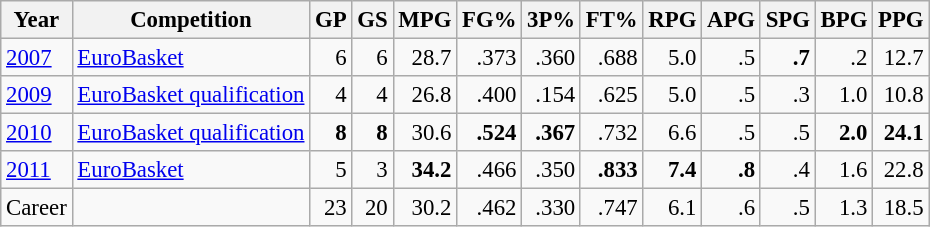<table class="wikitable sortable" style="font-size:95%; text-align:right;">
<tr>
<th>Year</th>
<th>Competition</th>
<th>GP</th>
<th>GS</th>
<th>MPG</th>
<th>FG%</th>
<th>3P%</th>
<th>FT%</th>
<th>RPG</th>
<th>APG</th>
<th>SPG</th>
<th>BPG</th>
<th>PPG</th>
</tr>
<tr>
<td style="text-align:left;"><a href='#'>2007</a></td>
<td style="text-align:left;"><a href='#'>EuroBasket</a></td>
<td>6</td>
<td>6</td>
<td>28.7</td>
<td>.373</td>
<td>.360</td>
<td>.688</td>
<td>5.0</td>
<td>.5</td>
<td><strong>.7</strong></td>
<td>.2</td>
<td>12.7</td>
</tr>
<tr>
<td style="text-align:left;"><a href='#'>2009</a></td>
<td style="text-align:left;"><a href='#'>EuroBasket qualification</a></td>
<td>4</td>
<td>4</td>
<td>26.8</td>
<td>.400</td>
<td>.154</td>
<td>.625</td>
<td>5.0</td>
<td>.5</td>
<td>.3</td>
<td>1.0</td>
<td>10.8</td>
</tr>
<tr>
<td style="text-align:left;"><a href='#'>2010</a></td>
<td style="text-align:left;"><a href='#'>EuroBasket qualification</a></td>
<td><strong>8</strong></td>
<td><strong>8</strong></td>
<td>30.6</td>
<td><strong>.524</strong></td>
<td><strong>.367</strong></td>
<td>.732</td>
<td>6.6</td>
<td>.5</td>
<td>.5</td>
<td><strong>2.0</strong></td>
<td><strong>24.1</strong></td>
</tr>
<tr>
<td style="text-align:left;"><a href='#'>2011</a></td>
<td style="text-align:left;"><a href='#'>EuroBasket</a></td>
<td>5</td>
<td>3</td>
<td><strong>34.2</strong></td>
<td>.466</td>
<td>.350</td>
<td><strong>.833</strong></td>
<td><strong>7.4</strong></td>
<td><strong>.8</strong></td>
<td>.4</td>
<td>1.6</td>
<td>22.8</td>
</tr>
<tr class="sortbottom">
<td style="text-align:left;">Career</td>
<td style="text-align:left;"></td>
<td>23</td>
<td>20</td>
<td>30.2</td>
<td>.462</td>
<td>.330</td>
<td>.747</td>
<td>6.1</td>
<td>.6</td>
<td>.5</td>
<td>1.3</td>
<td>18.5</td>
</tr>
</table>
